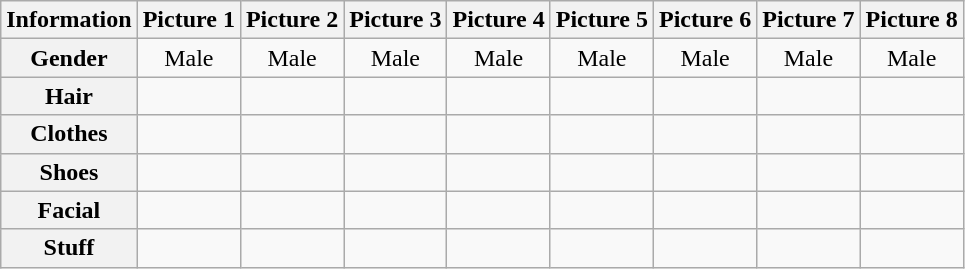<table class="wikitable plainrowheaders" style="text-align:center">
<tr>
<th scope="row">Information</th>
<th scope="row" style="text-align:center">Picture 1</th>
<th scope="row" style="text-align:center">Picture 2</th>
<th scope="row" style="text-align:center">Picture 3</th>
<th scope="row" style="text-align:center">Picture 4</th>
<th scope="row" style="text-align:center">Picture 5</th>
<th scope="row" style="text-align:center">Picture 6</th>
<th scope="row" style="text-align:center">Picture 7</th>
<th scope="row" style="text-align:center">Picture 8</th>
</tr>
<tr>
<th scope="row">Gender</th>
<td>Male</td>
<td>Male</td>
<td>Male</td>
<td>Male</td>
<td>Male</td>
<td>Male</td>
<td>Male</td>
<td>Male</td>
</tr>
<tr>
<th scope="row">Hair</th>
<td></td>
<td></td>
<td></td>
<td></td>
<td></td>
<td></td>
<td></td>
<td></td>
</tr>
<tr>
<th scope="row">Clothes</th>
<td></td>
<td></td>
<td></td>
<td></td>
<td></td>
<td></td>
<td></td>
<td></td>
</tr>
<tr>
<th scope="row">Shoes</th>
<td></td>
<td></td>
<td></td>
<td></td>
<td></td>
<td></td>
<td></td>
<td></td>
</tr>
<tr>
<th scope="row">Facial</th>
<td></td>
<td></td>
<td></td>
<td></td>
<td></td>
<td></td>
<td></td>
<td></td>
</tr>
<tr>
<th scope="row">Stuff</th>
<td></td>
<td></td>
<td></td>
<td></td>
<td></td>
<td></td>
<td></td>
<td></td>
</tr>
</table>
